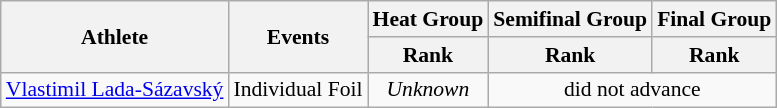<table class=wikitable style="font-size:90%">
<tr>
<th rowspan="2">Athlete</th>
<th rowspan="2">Events</th>
<th>Heat Group</th>
<th>Semifinal Group</th>
<th>Final Group</th>
</tr>
<tr>
<th>Rank</th>
<th>Rank</th>
<th>Rank</th>
</tr>
<tr>
<td><a href='#'>Vlastimil Lada-Sázavský</a></td>
<td rowspan=2>Individual Foil</td>
<td align="center"><em>Unknown</em></td>
<td align="center" colspan=2>did not advance</td>
</tr>
</table>
